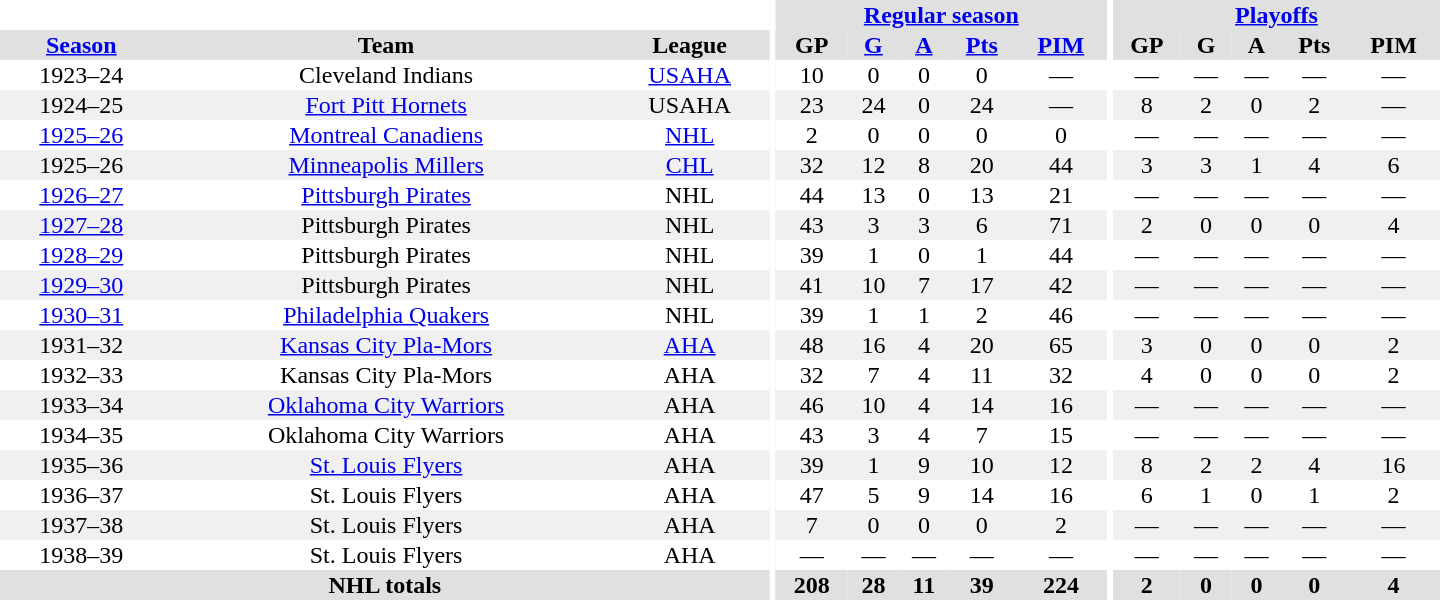<table border="0" cellpadding="1" cellspacing="0" style="text-align:center; width:60em">
<tr bgcolor="#e0e0e0">
<th colspan="3" bgcolor="#ffffff"></th>
<th rowspan="100" bgcolor="#ffffff"></th>
<th colspan="5"><a href='#'>Regular season</a></th>
<th rowspan="100" bgcolor="#ffffff"></th>
<th colspan="5"><a href='#'>Playoffs</a></th>
</tr>
<tr bgcolor="#e0e0e0">
<th><a href='#'>Season</a></th>
<th>Team</th>
<th>League</th>
<th>GP</th>
<th><a href='#'>G</a></th>
<th><a href='#'>A</a></th>
<th><a href='#'>Pts</a></th>
<th><a href='#'>PIM</a></th>
<th>GP</th>
<th>G</th>
<th>A</th>
<th>Pts</th>
<th>PIM</th>
</tr>
<tr>
<td>1923–24</td>
<td>Cleveland Indians</td>
<td><a href='#'>USAHA</a></td>
<td>10</td>
<td>0</td>
<td>0</td>
<td>0</td>
<td>—</td>
<td>—</td>
<td>—</td>
<td>—</td>
<td>—</td>
<td>—</td>
</tr>
<tr bgcolor="#f0f0f0">
<td>1924–25</td>
<td><a href='#'>Fort Pitt Hornets</a></td>
<td>USAHA</td>
<td>23</td>
<td>24</td>
<td>0</td>
<td>24</td>
<td>—</td>
<td>8</td>
<td>2</td>
<td>0</td>
<td>2</td>
<td>—</td>
</tr>
<tr>
<td><a href='#'>1925–26</a></td>
<td><a href='#'>Montreal Canadiens</a></td>
<td><a href='#'>NHL</a></td>
<td>2</td>
<td>0</td>
<td>0</td>
<td>0</td>
<td>0</td>
<td>—</td>
<td>—</td>
<td>—</td>
<td>—</td>
<td>—</td>
</tr>
<tr bgcolor="#f0f0f0">
<td>1925–26</td>
<td><a href='#'>Minneapolis Millers</a></td>
<td><a href='#'>CHL</a></td>
<td>32</td>
<td>12</td>
<td>8</td>
<td>20</td>
<td>44</td>
<td>3</td>
<td>3</td>
<td>1</td>
<td>4</td>
<td>6</td>
</tr>
<tr>
<td><a href='#'>1926–27</a></td>
<td><a href='#'>Pittsburgh Pirates</a></td>
<td>NHL</td>
<td>44</td>
<td>13</td>
<td>0</td>
<td>13</td>
<td>21</td>
<td>—</td>
<td>—</td>
<td>—</td>
<td>—</td>
<td>—</td>
</tr>
<tr bgcolor="#f0f0f0">
<td><a href='#'>1927–28</a></td>
<td>Pittsburgh Pirates</td>
<td>NHL</td>
<td>43</td>
<td>3</td>
<td>3</td>
<td>6</td>
<td>71</td>
<td>2</td>
<td>0</td>
<td>0</td>
<td>0</td>
<td>4</td>
</tr>
<tr>
<td><a href='#'>1928–29</a></td>
<td>Pittsburgh Pirates</td>
<td>NHL</td>
<td>39</td>
<td>1</td>
<td>0</td>
<td>1</td>
<td>44</td>
<td>—</td>
<td>—</td>
<td>—</td>
<td>—</td>
<td>—</td>
</tr>
<tr bgcolor="#f0f0f0">
<td><a href='#'>1929–30</a></td>
<td>Pittsburgh Pirates</td>
<td>NHL</td>
<td>41</td>
<td>10</td>
<td>7</td>
<td>17</td>
<td>42</td>
<td>—</td>
<td>—</td>
<td>—</td>
<td>—</td>
<td>—</td>
</tr>
<tr>
<td><a href='#'>1930–31</a></td>
<td><a href='#'>Philadelphia Quakers</a></td>
<td>NHL</td>
<td>39</td>
<td>1</td>
<td>1</td>
<td>2</td>
<td>46</td>
<td>—</td>
<td>—</td>
<td>—</td>
<td>—</td>
<td>—</td>
</tr>
<tr bgcolor="#f0f0f0">
<td>1931–32</td>
<td><a href='#'>Kansas City Pla-Mors</a></td>
<td><a href='#'>AHA</a></td>
<td>48</td>
<td>16</td>
<td>4</td>
<td>20</td>
<td>65</td>
<td>3</td>
<td>0</td>
<td>0</td>
<td>0</td>
<td>2</td>
</tr>
<tr>
<td>1932–33</td>
<td>Kansas City Pla-Mors</td>
<td>AHA</td>
<td>32</td>
<td>7</td>
<td>4</td>
<td>11</td>
<td>32</td>
<td>4</td>
<td>0</td>
<td>0</td>
<td>0</td>
<td>2</td>
</tr>
<tr bgcolor="#f0f0f0">
<td>1933–34</td>
<td><a href='#'>Oklahoma City Warriors</a></td>
<td>AHA</td>
<td>46</td>
<td>10</td>
<td>4</td>
<td>14</td>
<td>16</td>
<td>—</td>
<td>—</td>
<td>—</td>
<td>—</td>
<td>—</td>
</tr>
<tr>
<td>1934–35</td>
<td>Oklahoma City Warriors</td>
<td>AHA</td>
<td>43</td>
<td>3</td>
<td>4</td>
<td>7</td>
<td>15</td>
<td>—</td>
<td>—</td>
<td>—</td>
<td>—</td>
<td>—</td>
</tr>
<tr bgcolor="#f0f0f0">
<td>1935–36</td>
<td><a href='#'>St. Louis Flyers</a></td>
<td>AHA</td>
<td>39</td>
<td>1</td>
<td>9</td>
<td>10</td>
<td>12</td>
<td>8</td>
<td>2</td>
<td>2</td>
<td>4</td>
<td>16</td>
</tr>
<tr>
<td>1936–37</td>
<td>St. Louis Flyers</td>
<td>AHA</td>
<td>47</td>
<td>5</td>
<td>9</td>
<td>14</td>
<td>16</td>
<td>6</td>
<td>1</td>
<td>0</td>
<td>1</td>
<td>2</td>
</tr>
<tr bgcolor="#f0f0f0">
<td>1937–38</td>
<td>St. Louis Flyers</td>
<td>AHA</td>
<td>7</td>
<td>0</td>
<td>0</td>
<td>0</td>
<td>2</td>
<td>—</td>
<td>—</td>
<td>—</td>
<td>—</td>
<td>—</td>
</tr>
<tr>
<td>1938–39</td>
<td>St. Louis Flyers</td>
<td>AHA</td>
<td>—</td>
<td>—</td>
<td>—</td>
<td>—</td>
<td>—</td>
<td>—</td>
<td>—</td>
<td>—</td>
<td>—</td>
<td>—</td>
</tr>
<tr bgcolor="#e0e0e0">
<th colspan="3">NHL totals</th>
<th>208</th>
<th>28</th>
<th>11</th>
<th>39</th>
<th>224</th>
<th>2</th>
<th>0</th>
<th>0</th>
<th>0</th>
<th>4</th>
</tr>
</table>
